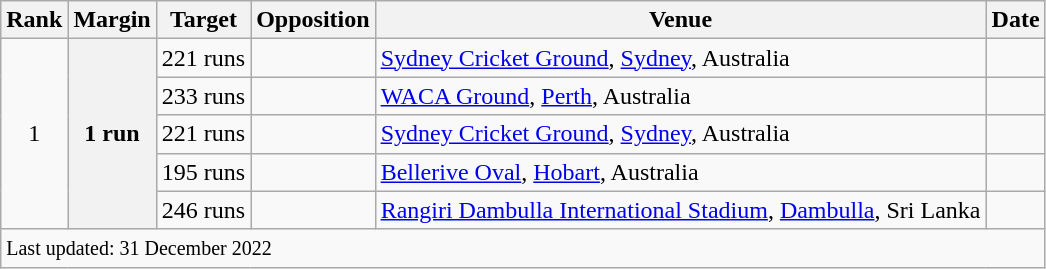<table class="wikitable plainrowheaders sortable">
<tr>
<th scope=col>Rank</th>
<th scope=col>Margin</th>
<th scope=col>Target</th>
<th scope=col>Opposition</th>
<th scope=col>Venue</th>
<th scope=col>Date</th>
</tr>
<tr>
<td align=center rowspan=5>1</td>
<th scope=row style=text-align:center; rowspan=5>1 run</th>
<td align=center>221 runs</td>
<td></td>
<td><a href='#'>Sydney Cricket Ground</a>, <a href='#'>Sydney</a>, Australia</td>
<td><a href='#'></a></td>
</tr>
<tr>
<td align=center>233 runs</td>
<td></td>
<td><a href='#'>WACA Ground</a>, <a href='#'>Perth</a>, Australia</td>
<td><a href='#'></a></td>
</tr>
<tr>
<td align=center>221 runs</td>
<td></td>
<td><a href='#'>Sydney Cricket Ground</a>, <a href='#'>Sydney</a>, Australia</td>
<td><a href='#'></a></td>
</tr>
<tr>
<td align=center>195 runs</td>
<td></td>
<td><a href='#'>Bellerive Oval</a>, <a href='#'>Hobart</a>, Australia</td>
<td><a href='#'></a></td>
</tr>
<tr>
<td align=center>246 runs</td>
<td></td>
<td><a href='#'>Rangiri Dambulla International Stadium</a>, <a href='#'>Dambulla</a>, Sri Lanka</td>
<td><a href='#'></a></td>
</tr>
<tr class=sortbottom>
<td colspan=6><small>Last updated: 31 December 2022</small></td>
</tr>
</table>
